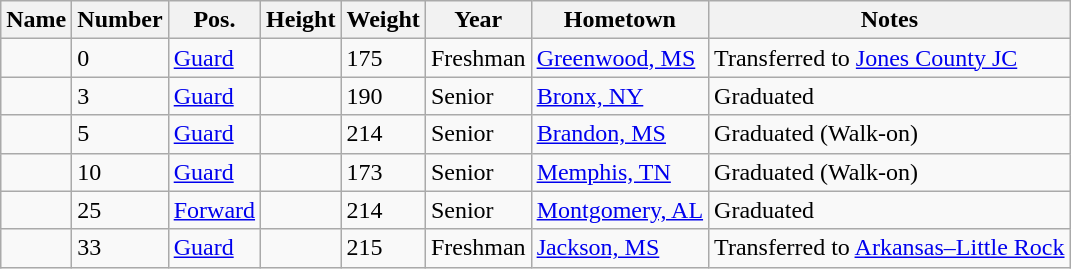<table class="wikitable sortable" border="1">
<tr>
<th>Name</th>
<th>Number</th>
<th>Pos.</th>
<th>Height</th>
<th>Weight</th>
<th>Year</th>
<th>Hometown</th>
<th class="unsortable">Notes</th>
</tr>
<tr>
<td></td>
<td>0</td>
<td><a href='#'>Guard</a></td>
<td></td>
<td>175</td>
<td>Freshman</td>
<td><a href='#'>Greenwood, MS</a></td>
<td>Transferred to <a href='#'>Jones County JC</a></td>
</tr>
<tr>
<td></td>
<td>3</td>
<td><a href='#'>Guard</a></td>
<td></td>
<td>190</td>
<td>Senior</td>
<td><a href='#'>Bronx, NY</a></td>
<td>Graduated</td>
</tr>
<tr>
<td></td>
<td>5</td>
<td><a href='#'>Guard</a></td>
<td></td>
<td>214</td>
<td>Senior</td>
<td><a href='#'>Brandon, MS</a></td>
<td>Graduated (Walk-on)</td>
</tr>
<tr>
<td></td>
<td>10</td>
<td><a href='#'>Guard</a></td>
<td></td>
<td>173</td>
<td>Senior</td>
<td><a href='#'>Memphis, TN</a></td>
<td>Graduated (Walk-on)</td>
</tr>
<tr>
<td></td>
<td>25</td>
<td><a href='#'>Forward</a></td>
<td></td>
<td>214</td>
<td>Senior</td>
<td><a href='#'>Montgomery, AL</a></td>
<td>Graduated</td>
</tr>
<tr>
<td></td>
<td>33</td>
<td><a href='#'>Guard</a></td>
<td></td>
<td>215</td>
<td>Freshman</td>
<td><a href='#'>Jackson, MS</a></td>
<td>Transferred to <a href='#'>Arkansas–Little Rock</a></td>
</tr>
</table>
